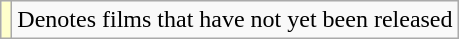<table class="wikitable">
<tr>
<td style="background:#FFFFCC;"></td>
<td>Denotes films that have not yet been released</td>
</tr>
</table>
